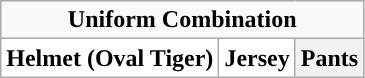<table class="wikitable">
<tr>
<td align="center" Colspan="3"><strong>Uniform Combination</strong></td>
</tr>
<tr align="center">
<th style="background:white; color:black">Helmet (Oval Tiger)</th>
<th style="background:white; color:black">Jersey</th>
<th>Pants</th>
</tr>
</table>
